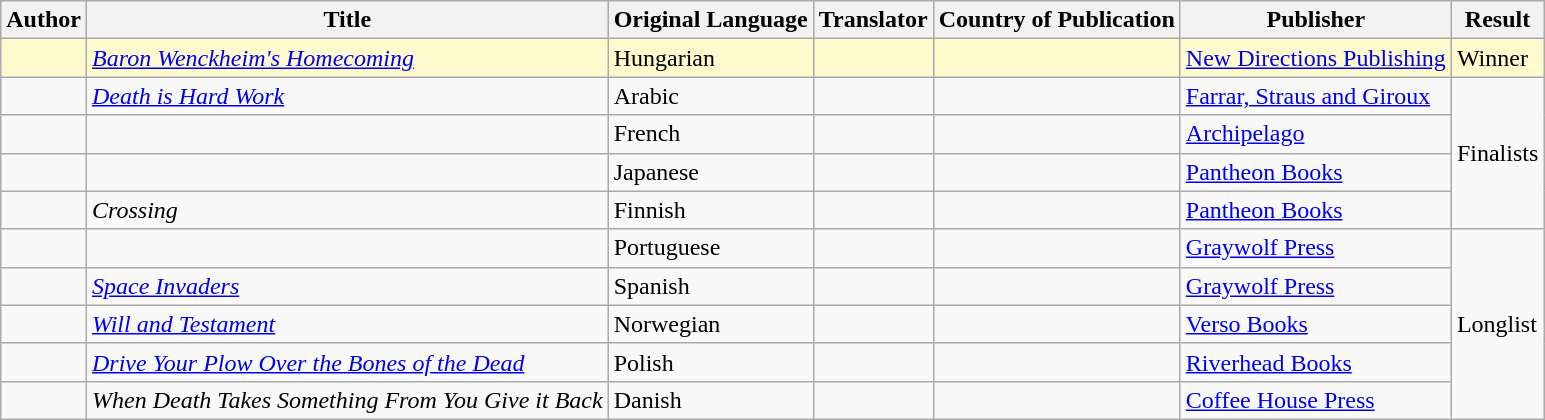<table class="wikitable sortable mw-collapsible">
<tr>
<th>Author</th>
<th>Title</th>
<th>Original Language</th>
<th>Translator</th>
<th>Country of Publication</th>
<th>Publisher</th>
<th>Result</th>
</tr>
<tr style=background:LemonChiffon; color:black>
<td></td>
<td><em><a href='#'>Baron Wenckheim's Homecoming</a></em></td>
<td>Hungarian</td>
<td></td>
<td></td>
<td><a href='#'>New Directions Publishing</a></td>
<td>Winner</td>
</tr>
<tr>
<td></td>
<td><em><a href='#'>Death is Hard Work</a></em></td>
<td>Arabic</td>
<td></td>
<td></td>
<td><a href='#'>Farrar, Straus and Giroux</a></td>
<td rowspan="4">Finalists</td>
</tr>
<tr>
<td></td>
<td><em></em></td>
<td>French</td>
<td></td>
<td></td>
<td><a href='#'>Archipelago</a></td>
</tr>
<tr>
<td></td>
<td><em></em></td>
<td>Japanese</td>
<td></td>
<td></td>
<td><a href='#'>Pantheon Books</a></td>
</tr>
<tr>
<td></td>
<td><em>Crossing</em></td>
<td>Finnish</td>
<td></td>
<td></td>
<td><a href='#'>Pantheon Books</a></td>
</tr>
<tr>
<td></td>
<td><em></em></td>
<td>Portuguese</td>
<td></td>
<td></td>
<td><a href='#'>Graywolf Press</a></td>
<td rowspan="5">Longlist</td>
</tr>
<tr>
<td></td>
<td><em><a href='#'>Space Invaders</a></em></td>
<td>Spanish</td>
<td></td>
<td></td>
<td><a href='#'>Graywolf Press</a></td>
</tr>
<tr>
<td></td>
<td><em><a href='#'>Will and Testament</a></em></td>
<td>Norwegian</td>
<td></td>
<td></td>
<td><a href='#'>Verso Books</a></td>
</tr>
<tr>
<td></td>
<td><em><a href='#'>Drive Your Plow Over the Bones of the Dead</a></em></td>
<td>Polish</td>
<td></td>
<td></td>
<td><a href='#'>Riverhead Books</a></td>
</tr>
<tr>
<td></td>
<td><em>When Death Takes Something From You Give it Back</em></td>
<td>Danish</td>
<td></td>
<td></td>
<td><a href='#'>Coffee House Press</a></td>
</tr>
</table>
